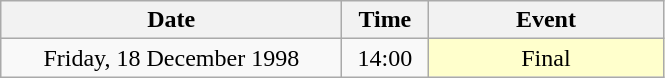<table class = "wikitable" style="text-align:center;">
<tr>
<th width=220>Date</th>
<th width=50>Time</th>
<th width=150>Event</th>
</tr>
<tr>
<td>Friday, 18 December 1998</td>
<td>14:00</td>
<td bgcolor=ffffcc>Final</td>
</tr>
</table>
